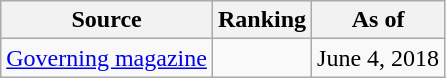<table class="wikitable" style="text-align:center">
<tr>
<th>Source</th>
<th>Ranking</th>
<th>As of</th>
</tr>
<tr>
<td><a href='#'>Governing magazine</a></td>
<td></td>
<td>June 4, 2018</td>
</tr>
</table>
